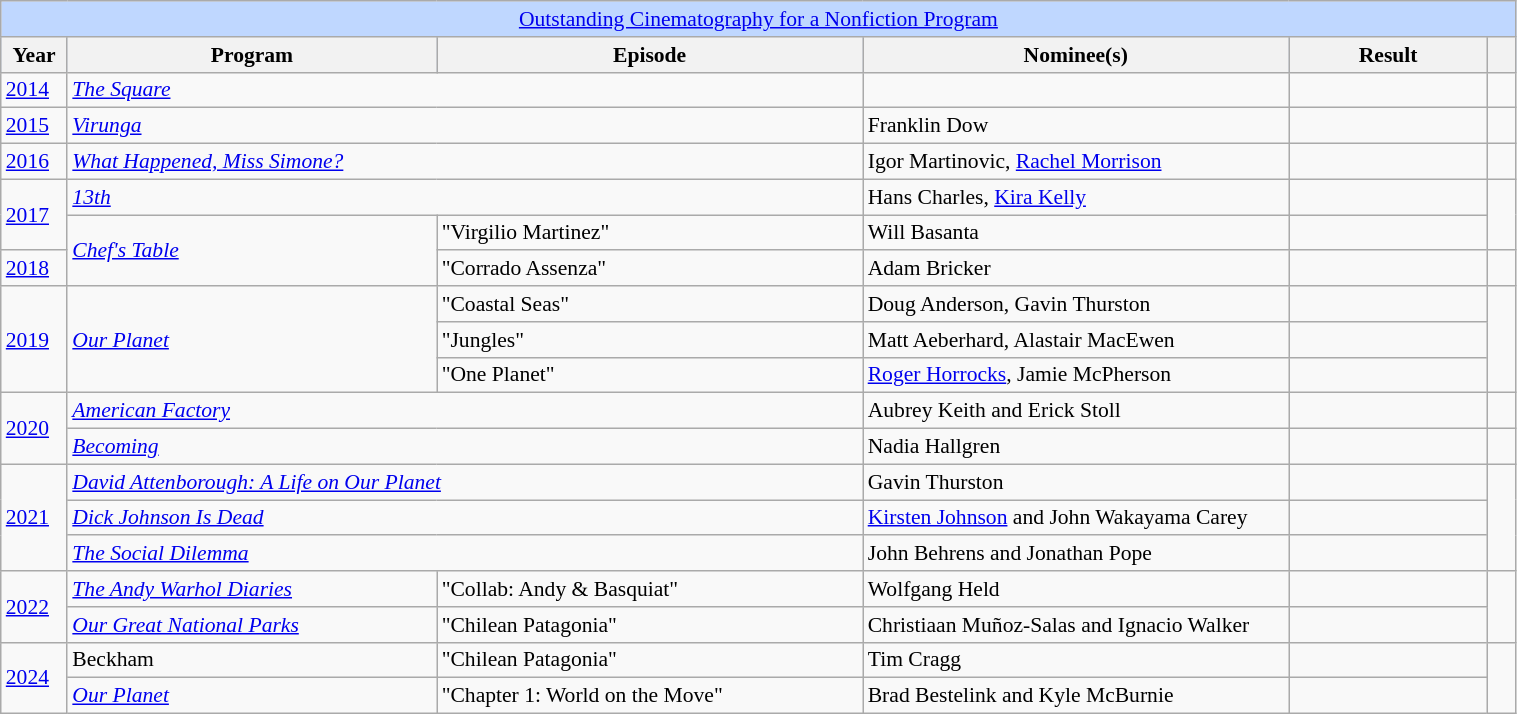<table class="wikitable plainrowheaders" style="font-size: 90%" width=80%>
<tr --- bgcolor="#bfd7ff">
<td colspan=6 align=center><a href='#'>Outstanding Cinematography for a Nonfiction Program</a></td>
</tr>
<tr --- bgcolor="#bfd7ff">
<th scope="col" style="width:1%;">Year</th>
<th scope="col" style="width:13%;">Program</th>
<th scope="col" style="width:15%;">Episode</th>
<th scope="col" style="width:15%;">Nominee(s)</th>
<th scope="col" style="width:7%;">Result</th>
<th scope="col" style="width:1%;"></th>
</tr>
<tr>
<td><a href='#'>2014</a></td>
<td colspan="2"><em><a href='#'>The Square</a></em></td>
<td></td>
<td></td>
<td></td>
</tr>
<tr>
<td><a href='#'>2015</a></td>
<td colspan="2"><em><a href='#'>Virunga</a></em></td>
<td>Franklin Dow</td>
<td></td>
<td></td>
</tr>
<tr>
<td><a href='#'>2016</a></td>
<td colspan="2"><em><a href='#'>What Happened, Miss Simone?</a></em></td>
<td>Igor Martinovic, <a href='#'>Rachel Morrison</a></td>
<td></td>
<td></td>
</tr>
<tr>
<td rowspan="2"><a href='#'>2017</a></td>
<td colspan="2"><em><a href='#'>13th</a></em></td>
<td>Hans Charles, <a href='#'>Kira Kelly</a></td>
<td></td>
<td rowspan="2"></td>
</tr>
<tr>
<td rowspan="2"><em><a href='#'>Chef's Table</a></em></td>
<td>"Virgilio Martinez"</td>
<td>Will Basanta</td>
<td></td>
</tr>
<tr>
<td><a href='#'>2018</a></td>
<td>"Corrado Assenza"</td>
<td>Adam Bricker</td>
<td></td>
<td></td>
</tr>
<tr>
<td rowspan="3"><a href='#'>2019</a></td>
<td rowspan="3"><em><a href='#'>Our Planet</a></em></td>
<td>"Coastal Seas"</td>
<td>Doug Anderson, Gavin Thurston</td>
<td></td>
<td rowspan="3"></td>
</tr>
<tr>
<td>"Jungles"</td>
<td>Matt Aeberhard, Alastair MacEwen</td>
<td></td>
</tr>
<tr>
<td>"One Planet"</td>
<td><a href='#'>Roger Horrocks</a>, Jamie McPherson</td>
<td></td>
</tr>
<tr>
<td rowspan="2"><a href='#'>2020</a></td>
<td colspan="2"><em><a href='#'>American Factory</a></em></td>
<td>Aubrey Keith and Erick Stoll</td>
<td></td>
<td></td>
</tr>
<tr>
<td colspan="2"><em><a href='#'>Becoming</a></em></td>
<td>Nadia Hallgren</td>
<td></td>
<td></td>
</tr>
<tr>
<td rowspan="3"><a href='#'>2021</a></td>
<td colspan="2"><em><a href='#'>David Attenborough: A Life on Our Planet</a></em></td>
<td>Gavin Thurston</td>
<td></td>
<td rowspan="3"></td>
</tr>
<tr>
<td colspan="2"><em><a href='#'>Dick Johnson Is Dead</a></em></td>
<td><a href='#'>Kirsten Johnson</a> and John Wakayama Carey</td>
<td></td>
</tr>
<tr>
<td colspan="2"><em><a href='#'>The Social Dilemma</a></em></td>
<td>John Behrens and Jonathan Pope</td>
<td></td>
</tr>
<tr>
<td rowspan="2"><a href='#'>2022</a></td>
<td><em><a href='#'>The Andy Warhol Diaries</a></em></td>
<td>"Collab: Andy & Basquiat"</td>
<td>Wolfgang Held</td>
<td></td>
<td rowspan="2"></td>
</tr>
<tr>
<td><em><a href='#'>Our Great National Parks</a></em></td>
<td>"Chilean Patagonia"</td>
<td>Christiaan Muñoz-Salas and Ignacio Walker</td>
<td></td>
</tr>
<tr>
<td rowspan="2"><a href='#'>2024</a></td>
<td>Beckham</td>
<td>"Chilean Patagonia"</td>
<td>Tim Cragg</td>
<td></td>
<td rowspan="2"></td>
</tr>
<tr>
<td><em><a href='#'>Our Planet</a></em></td>
<td>"Chapter 1: World on the Move"</td>
<td>Brad Bestelink and Kyle McBurnie</td>
<td></td>
</tr>
</table>
